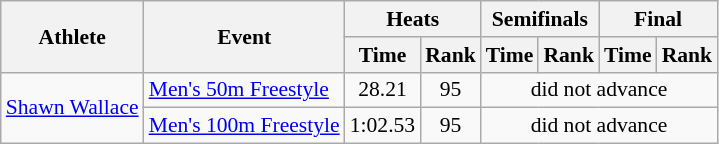<table class=wikitable style="font-size:90%">
<tr>
<th rowspan="2">Athlete</th>
<th rowspan="2">Event</th>
<th colspan="2">Heats</th>
<th colspan="2">Semifinals</th>
<th colspan="2">Final</th>
</tr>
<tr>
<th>Time</th>
<th>Rank</th>
<th>Time</th>
<th>Rank</th>
<th>Time</th>
<th>Rank</th>
</tr>
<tr>
<td rowspan="2"><a href='#'>Shawn Wallace</a></td>
<td><a href='#'>Men's 50m Freestyle</a></td>
<td align=center>28.21</td>
<td align=center>95</td>
<td align=center colspan=4>did not advance</td>
</tr>
<tr>
<td><a href='#'>Men's 100m Freestyle</a></td>
<td align=center>1:02.53</td>
<td align=center>95</td>
<td align=center colspan=4>did not advance</td>
</tr>
</table>
